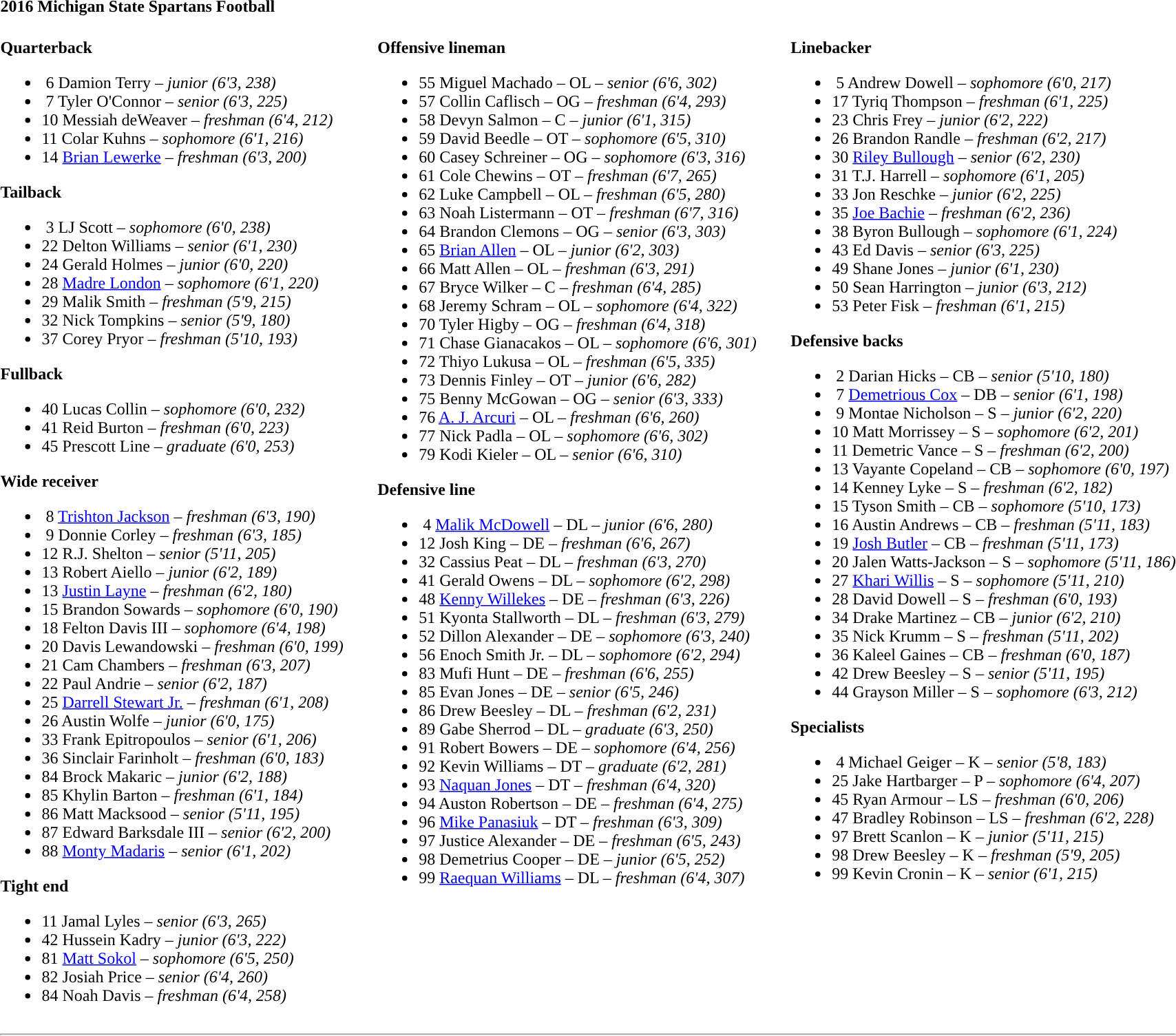<table class="toccolours" style="text-align: left;">
<tr>
<td colspan=11><strong>2016 Michigan State Spartans Football</strong></td>
</tr>
<tr>
<td valign="top"><br><strong>Quarterback</strong><ul><li> 6  Damion Terry – <em>junior (6'3, 238)</em></li><li> 7  Tyler O'Connor – <em>senior (6'3, 225)</em></li><li>10  Messiah deWeaver – <em>freshman (6'4, 212)</em></li><li>11  Colar Kuhns – <em> sophomore (6'1, 216)</em></li><li>14  <a href='#'>Brian Lewerke</a> – <em> freshman (6'3, 200)</em></li></ul><strong>Tailback</strong><ul><li> 3  LJ Scott – <em>sophomore (6'0, 238)</em></li><li>22  Delton Williams – <em>senior (6'1, 230)</em></li><li>24  Gerald Holmes – <em>junior (6'0, 220)</em></li><li>28  <a href='#'>Madre London</a> – <em> sophomore (6'1, 220)</em></li><li>29  Malik Smith – <em>freshman (5'9, 215)</em></li><li>32  Nick Tompkins – <em>senior (5'9, 180)</em></li><li>37  Corey Pryor – <em>freshman (5'10, 193)</em></li></ul><strong>Fullback</strong><ul><li>40  Lucas Collin – <em>sophomore (6'0, 232)</em></li><li>41  Reid Burton – <em>freshman (6'0, 223)</em></li><li>45  Prescott Line – <em>graduate (6'0, 253)</em></li></ul><strong>Wide receiver</strong><ul><li> 8  <a href='#'>Trishton Jackson</a> – <em>freshman (6'3, 190)</em></li><li> 9  Donnie Corley – <em>freshman (6'3, 185)</em></li><li>12  R.J. Shelton – <em>senior (5'11, 205)</em></li><li>13  Robert Aiello – <em>junior (6'2, 189)</em></li><li>13  <a href='#'>Justin Layne</a> – <em>freshman (6'2, 180)</em></li><li>15  Brandon Sowards – <em> sophomore (6'0, 190)</em></li><li>18  Felton Davis III – <em>sophomore (6'4, 198)</em></li><li>20  Davis Lewandowski – <em> freshman (6'0, 199)</em></li><li>21  Cam Chambers – <em>freshman (6'3, 207)</em></li><li>22  Paul Andrie – <em>senior (6'2, 187)</em></li><li>25  <a href='#'>Darrell Stewart Jr.</a> – <em> freshman (6'1, 208)</em></li><li>26  Austin Wolfe – <em>junior (6'0, 175)</em></li><li>33  Frank Epitropoulos – <em>senior (6'1, 206)</em></li><li>36  Sinclair Farinholt – <em> freshman (6'0, 183)</em></li><li>84  Brock Makaric – <em>junior (6'2, 188)</em></li><li>85  Khylin Barton – <em>freshman (6'1, 184)</em></li><li>86  Matt Macksood – <em>senior (5'11, 195)</em></li><li>87  Edward Barksdale III – <em>senior (6'2, 200)</em></li><li>88  <a href='#'>Monty Madaris</a> – <em>senior (6'1, 202)</em></li></ul><strong>Tight end</strong><ul><li>11  Jamal Lyles – <em>senior (6'3, 265)</em></li><li>42  Hussein Kadry – <em> junior (6'3, 222)</em></li><li>81  <a href='#'>Matt Sokol</a> – <em> sophomore (6'5, 250)</em></li><li>82  Josiah Price – <em>senior (6'4, 260)</em></li><li>84  Noah Davis – <em>freshman (6'4, 258)</em></li></ul></td>
<td width="25"> </td>
<td valign="top"><br><strong>Offensive lineman</strong><ul><li>55  Miguel Machado – OL – <em>senior (6'6, 302)</em></li><li>57  Collin Caflisch – OG – <em> freshman (6'4, 293)</em></li><li>58  Devyn Salmon – C – <em>junior (6'1, 315)</em></li><li>59  David Beedle – OT – <em> sophomore (6'5, 310)</em></li><li>60  Casey Schreiner – OG – <em> sophomore (6'3, 316)</em></li><li>61  Cole Chewins – OT – <em> freshman (6'7, 265)</em></li><li>62  Luke Campbell – OL – <em>freshman (6'5, 280)</em></li><li>63  Noah Listermann – OT – <em> freshman (6'7, 316)</em></li><li>64  Brandon Clemons – OG – <em>senior (6'3, 303)</em></li><li>65  <a href='#'>Brian Allen</a> – OL – <em>junior (6'2, 303)</em></li><li>66  Matt Allen – OL – <em>freshman (6'3, 291)</em></li><li>67  Bryce Wilker – C – <em> freshman (6'4, 285)</em></li><li>68  Jeremy Schram – OL – <em> sophomore (6'4, 322)</em></li><li>70  Tyler Higby – OG – <em> freshman (6'4, 318)</em></li><li>71  Chase Gianacakos – OL – <em> sophomore (6'6, 301)</em></li><li>72  Thiyo Lukusa – OL – <em>freshman (6'5, 335)</em></li><li>73  Dennis Finley – OT – <em>junior (6'6, 282)</em></li><li>75  Benny McGowan – OG – <em>senior (6'3, 333)</em></li><li>76  <a href='#'>A. J. Arcuri</a> – OL – <em>freshman (6'6, 260)</em></li><li>77  Nick Padla – OL – <em> sophomore (6'6, 302)</em></li><li>79  Kodi Kieler – OL – <em>senior (6'6, 310)</em></li></ul><strong>Defensive line</strong><ul><li> 4  <a href='#'>Malik McDowell</a> – DL – <em>junior (6'6, 280)</em></li><li>12  Josh King – DE – <em>freshman (6'6, 267)</em></li><li>32  Cassius Peat – DL – <em> freshman (6'3, 270)</em></li><li>41  Gerald Owens – DL – <em> sophomore (6'2, 298)</em></li><li>48  <a href='#'>Kenny Willekes</a> – DE – <em> freshman (6'3, 226)</em></li><li>51  Kyonta Stallworth – DL – <em> freshman (6'3, 279)</em></li><li>52  Dillon Alexander – DE – <em> sophomore (6'3, 240)</em></li><li>56  Enoch Smith Jr. – DL – <em> sophomore (6'2, 294)</em></li><li>83  Mufi Hunt – DE – <em>freshman (6'6, 255)</em></li><li>85  Evan Jones – DE – <em>senior (6'5, 246)</em></li><li>86  Drew Beesley – DL – <em>freshman (6'2, 231)</em></li><li>89  Gabe Sherrod – DL – <em>graduate (6'3, 250)</em></li><li>91  Robert Bowers – DE – <em> sophomore (6'4, 256)</em></li><li>92  Kevin Williams – DT – <em>graduate (6'2, 281)</em></li><li>93  <a href='#'>Naquan Jones</a> – DT – <em>freshman (6'4, 320)</em></li><li>94  Auston Robertson – DE – <em>freshman (6'4, 275)</em></li><li>96  <a href='#'>Mike Panasiuk</a> – DT – <em>freshman (6'3, 309)</em></li><li>97  Justice Alexander – DE – <em> freshman (6'5, 243)</em></li><li>98  Demetrius Cooper – DE – <em>junior (6'5, 252)</em></li><li>99  <a href='#'>Raequan Williams</a> – DL – <em> freshman (6'4, 307)</em></li></ul></td>
<td width="25"> </td>
<td valign="top"><br><strong>Linebacker</strong><ul><li> 5  Andrew Dowell – <em>sophomore (6'0, 217)</em></li><li>17  Tyriq Thompson – <em> freshman (6'1, 225)</em></li><li>23  Chris Frey – <em>junior (6'2, 222)</em></li><li>26  Brandon Randle – <em>freshman (6'2, 217)</em></li><li>30  <a href='#'>Riley Bullough</a> – <em>senior (6'2, 230)</em></li><li>31  T.J. Harrell – <em> sophomore (6'1, 205)</em></li><li>33  Jon Reschke – <em>junior (6'2, 225)</em></li><li>35  <a href='#'>Joe Bachie</a> – <em>freshman (6'2, 236)</em></li><li>38  Byron Bullough – <em> sophomore (6'1, 224)</em></li><li>43  Ed Davis – <em>senior (6'3, 225)</em></li><li>49  Shane Jones – <em>junior (6'1, 230)</em></li><li>50  Sean Harrington – <em>junior (6'3, 212)</em></li><li>53  Peter Fisk – <em>freshman (6'1, 215)</em></li></ul><strong>Defensive backs</strong><ul><li> 2  Darian Hicks – CB – <em>senior (5'10, 180)</em></li><li> 7  <a href='#'>Demetrious Cox</a> – DB – <em>senior (6'1, 198)</em></li><li> 9  Montae Nicholson – S – <em>junior (6'2, 220)</em></li><li>10  Matt Morrissey – S – <em> sophomore (6'2, 201)</em></li><li>11  Demetric Vance – S – <em>freshman (6'2, 200)</em></li><li>13  Vayante Copeland – CB – <em> sophomore (6'0, 197)</em></li><li>14  Kenney Lyke – S – <em>freshman (6'2, 182)</em></li><li>15  Tyson Smith – CB – <em>sophomore (5'10, 173)</em></li><li>16  Austin Andrews – CB – <em>freshman (5'11, 183)</em></li><li>19  <a href='#'>Josh Butler</a> – CB – <em> freshman (5'11, 173)</em></li><li>20  Jalen Watts-Jackson – S – <em> sophomore (5'11, 186)</em></li><li>27  <a href='#'>Khari Willis</a> – S – <em>sophomore (5'11, 210)</em></li><li>28  David Dowell – S – <em> freshman (6'0, 193)</em></li><li>34  Drake Martinez – CB – <em>junior (6'2, 210)</em></li><li>35  Nick Krumm – S – <em> freshman (5'11, 202)</em></li><li>36  Kaleel Gaines – CB – <em> freshman (6'0, 187)</em></li><li>42  Drew Beesley – S – <em>senior (5'11, 195)</em></li><li>44  Grayson Miller – S – <em>sophomore (6'3, 212)</em></li></ul><strong>Specialists</strong><ul><li> 4  Michael Geiger – K – <em>senior (5'8, 183)</em></li><li>25  Jake Hartbarger – P – <em> sophomore (6'4, 207)</em></li><li>45  Ryan Armour – LS – <em>freshman (6'0, 206)</em></li><li>47  Bradley Robinson – LS – <em>freshman (6'2, 228)</em></li><li>97  Brett Scanlon – K – <em> junior (5'11, 215)</em></li><li>98  Drew Beesley – K – <em>freshman (5'9, 205)</em></li><li>99  Kevin Cronin – K – <em>senior (6'1, 215)</em></li></ul></td>
</tr>
<tr>
<td colspan="7"><hr></td>
</tr>
</table>
